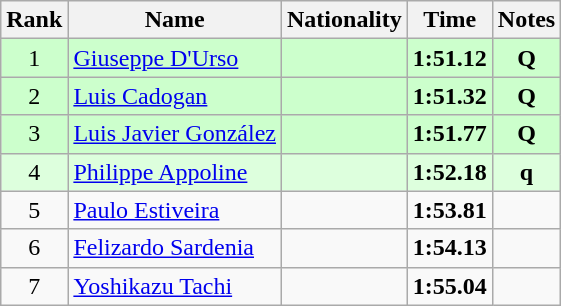<table class="wikitable sortable" style="text-align:center">
<tr>
<th>Rank</th>
<th>Name</th>
<th>Nationality</th>
<th>Time</th>
<th>Notes</th>
</tr>
<tr bgcolor=ccffcc>
<td>1</td>
<td align=left><a href='#'>Giuseppe D'Urso</a></td>
<td align=left></td>
<td><strong>1:51.12</strong></td>
<td><strong>Q</strong></td>
</tr>
<tr bgcolor=ccffcc>
<td>2</td>
<td align=left><a href='#'>Luis Cadogan</a></td>
<td align=left></td>
<td><strong>1:51.32</strong></td>
<td><strong>Q</strong></td>
</tr>
<tr bgcolor=ccffcc>
<td>3</td>
<td align=left><a href='#'>Luis Javier González</a></td>
<td align=left></td>
<td><strong>1:51.77</strong></td>
<td><strong>Q</strong></td>
</tr>
<tr bgcolor=ddffdd>
<td>4</td>
<td align=left><a href='#'>Philippe Appoline</a></td>
<td align=left></td>
<td><strong>1:52.18</strong></td>
<td><strong>q</strong></td>
</tr>
<tr>
<td>5</td>
<td align=left><a href='#'>Paulo Estiveira</a></td>
<td align=left></td>
<td><strong>1:53.81</strong></td>
<td></td>
</tr>
<tr>
<td>6</td>
<td align=left><a href='#'>Felizardo Sardenia</a></td>
<td align=left></td>
<td><strong>1:54.13</strong></td>
<td></td>
</tr>
<tr>
<td>7</td>
<td align=left><a href='#'>Yoshikazu Tachi</a></td>
<td align=left></td>
<td><strong>1:55.04</strong></td>
<td></td>
</tr>
</table>
